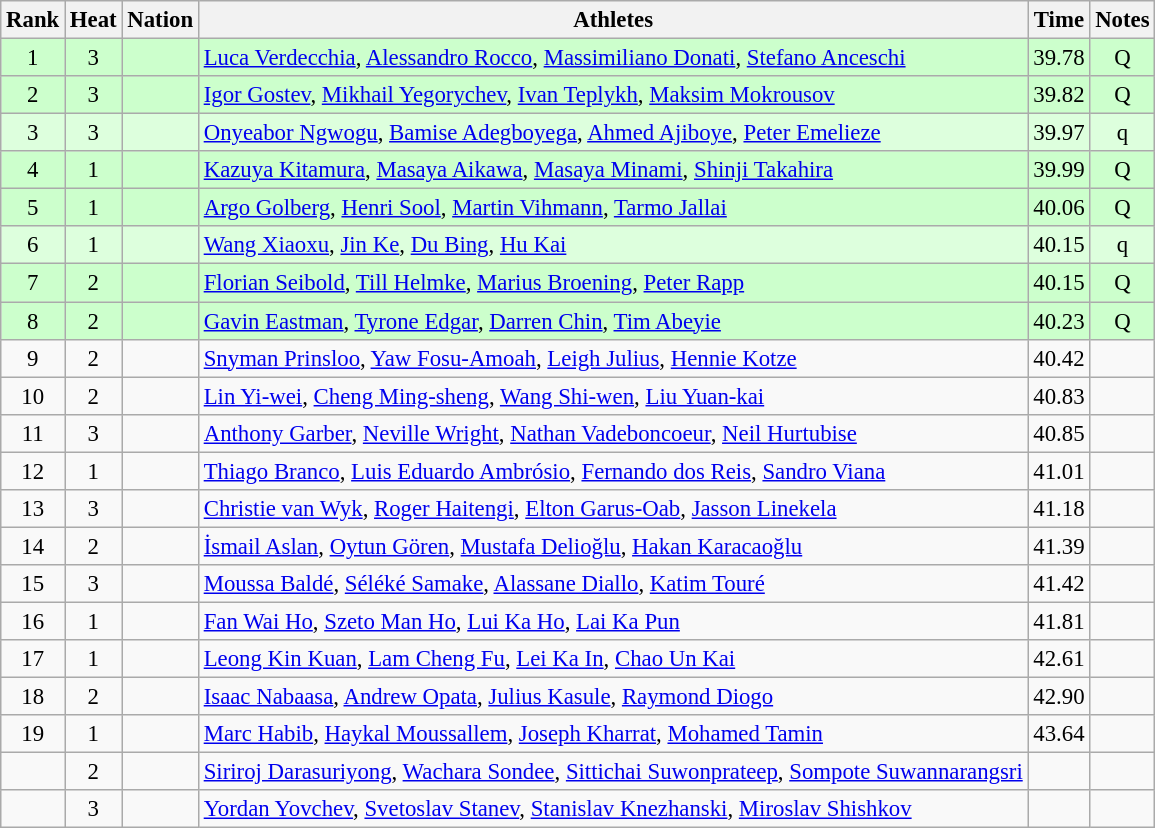<table class="wikitable sortable" style="text-align:center;font-size:95%">
<tr>
<th>Rank</th>
<th>Heat</th>
<th>Nation</th>
<th>Athletes</th>
<th>Time</th>
<th>Notes</th>
</tr>
<tr bgcolor=ccffcc>
<td>1</td>
<td>3</td>
<td align=left></td>
<td align=left><a href='#'>Luca Verdecchia</a>, <a href='#'>Alessandro Rocco</a>, <a href='#'>Massimiliano Donati</a>, <a href='#'>Stefano Anceschi</a></td>
<td>39.78</td>
<td>Q</td>
</tr>
<tr bgcolor=ccffcc>
<td>2</td>
<td>3</td>
<td align=left></td>
<td align=left><a href='#'>Igor Gostev</a>, <a href='#'>Mikhail Yegorychev</a>, <a href='#'>Ivan Teplykh</a>, <a href='#'>Maksim Mokrousov</a></td>
<td>39.82</td>
<td>Q</td>
</tr>
<tr bgcolor=ddffdd>
<td>3</td>
<td>3</td>
<td align=left></td>
<td align=left><a href='#'>Onyeabor Ngwogu</a>, <a href='#'>Bamise Adegboyega</a>, <a href='#'>Ahmed Ajiboye</a>, <a href='#'>Peter Emelieze</a></td>
<td>39.97</td>
<td>q</td>
</tr>
<tr bgcolor=ccffcc>
<td>4</td>
<td>1</td>
<td align=left></td>
<td align=left><a href='#'>Kazuya Kitamura</a>, <a href='#'>Masaya Aikawa</a>, <a href='#'>Masaya Minami</a>, <a href='#'>Shinji Takahira</a></td>
<td>39.99</td>
<td>Q</td>
</tr>
<tr bgcolor=ccffcc>
<td>5</td>
<td>1</td>
<td align=left></td>
<td align=left><a href='#'>Argo Golberg</a>, <a href='#'>Henri Sool</a>, <a href='#'>Martin Vihmann</a>, <a href='#'>Tarmo Jallai</a></td>
<td>40.06</td>
<td>Q</td>
</tr>
<tr bgcolor=ddffdd>
<td>6</td>
<td>1</td>
<td align=left></td>
<td align=left><a href='#'>Wang Xiaoxu</a>, <a href='#'>Jin Ke</a>, <a href='#'>Du Bing</a>, <a href='#'>Hu Kai</a></td>
<td>40.15</td>
<td>q</td>
</tr>
<tr bgcolor=ccffcc>
<td>7</td>
<td>2</td>
<td align=left></td>
<td align=left><a href='#'>Florian Seibold</a>, <a href='#'>Till Helmke</a>, <a href='#'>Marius Broening</a>, <a href='#'>Peter Rapp</a></td>
<td>40.15</td>
<td>Q</td>
</tr>
<tr bgcolor=ccffcc>
<td>8</td>
<td>2</td>
<td align=left></td>
<td align=left><a href='#'>Gavin Eastman</a>, <a href='#'>Tyrone Edgar</a>, <a href='#'>Darren Chin</a>, <a href='#'>Tim Abeyie</a></td>
<td>40.23</td>
<td>Q</td>
</tr>
<tr>
<td>9</td>
<td>2</td>
<td align=left></td>
<td align=left><a href='#'>Snyman Prinsloo</a>, <a href='#'>Yaw Fosu-Amoah</a>, <a href='#'>Leigh Julius</a>, <a href='#'>Hennie Kotze</a></td>
<td>40.42</td>
<td></td>
</tr>
<tr>
<td>10</td>
<td>2</td>
<td align=left></td>
<td align=left><a href='#'>Lin Yi-wei</a>, <a href='#'>Cheng Ming-sheng</a>, <a href='#'>Wang Shi-wen</a>, <a href='#'>Liu Yuan-kai</a></td>
<td>40.83</td>
<td></td>
</tr>
<tr>
<td>11</td>
<td>3</td>
<td align=left></td>
<td align=left><a href='#'>Anthony Garber</a>, <a href='#'>Neville Wright</a>, <a href='#'>Nathan Vadeboncoeur</a>, <a href='#'>Neil Hurtubise</a></td>
<td>40.85</td>
<td></td>
</tr>
<tr>
<td>12</td>
<td>1</td>
<td align=left></td>
<td align=left><a href='#'>Thiago Branco</a>, <a href='#'>Luis Eduardo Ambrósio</a>, <a href='#'>Fernando dos Reis</a>, <a href='#'>Sandro Viana</a></td>
<td>41.01</td>
<td></td>
</tr>
<tr>
<td>13</td>
<td>3</td>
<td align=left></td>
<td align=left><a href='#'>Christie van Wyk</a>, <a href='#'>Roger Haitengi</a>, <a href='#'>Elton Garus-Oab</a>, <a href='#'>Jasson Linekela</a></td>
<td>41.18</td>
<td></td>
</tr>
<tr>
<td>14</td>
<td>2</td>
<td align=left></td>
<td align=left><a href='#'>İsmail Aslan</a>, <a href='#'>Oytun Gören</a>, <a href='#'>Mustafa Delioğlu</a>, <a href='#'>Hakan Karacaoğlu</a></td>
<td>41.39</td>
<td></td>
</tr>
<tr>
<td>15</td>
<td>3</td>
<td align=left></td>
<td align=left><a href='#'>Moussa Baldé</a>, <a href='#'>Séléké Samake</a>, <a href='#'>Alassane Diallo</a>, <a href='#'>Katim Touré</a></td>
<td>41.42</td>
<td></td>
</tr>
<tr>
<td>16</td>
<td>1</td>
<td align=left></td>
<td align=left><a href='#'>Fan Wai Ho</a>, <a href='#'>Szeto Man Ho</a>, <a href='#'>Lui Ka Ho</a>, <a href='#'>Lai Ka Pun</a></td>
<td>41.81</td>
<td></td>
</tr>
<tr>
<td>17</td>
<td>1</td>
<td align=left></td>
<td align=left><a href='#'>Leong Kin Kuan</a>, <a href='#'>Lam Cheng Fu</a>, <a href='#'>Lei Ka In</a>, <a href='#'>Chao Un Kai</a></td>
<td>42.61</td>
<td></td>
</tr>
<tr>
<td>18</td>
<td>2</td>
<td align=left></td>
<td align=left><a href='#'>Isaac Nabaasa</a>, <a href='#'>Andrew Opata</a>, <a href='#'>Julius Kasule</a>, <a href='#'>Raymond Diogo</a></td>
<td>42.90</td>
<td></td>
</tr>
<tr>
<td>19</td>
<td>1</td>
<td align=left></td>
<td align=left><a href='#'>Marc Habib</a>, <a href='#'>Haykal Moussallem</a>, <a href='#'>Joseph Kharrat</a>, <a href='#'>Mohamed Tamin</a></td>
<td>43.64</td>
<td></td>
</tr>
<tr>
<td></td>
<td>2</td>
<td align=left></td>
<td align=left><a href='#'>Siriroj Darasuriyong</a>, <a href='#'>Wachara Sondee</a>, <a href='#'>Sittichai Suwonprateep</a>, <a href='#'>Sompote Suwannarangsri</a></td>
<td></td>
<td></td>
</tr>
<tr>
<td></td>
<td>3</td>
<td align=left></td>
<td align=left><a href='#'>Yordan Yovchev</a>, <a href='#'>Svetoslav Stanev</a>, <a href='#'>Stanislav Knezhanski</a>, <a href='#'>Miroslav Shishkov</a></td>
<td></td>
<td></td>
</tr>
</table>
